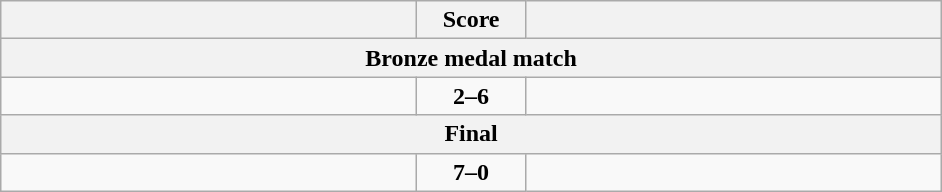<table class="wikitable" style="text-align: left;">
<tr>
<th align="right" width="270"></th>
<th width="65">Score</th>
<th align="left" width="270"></th>
</tr>
<tr>
<th colspan="3">Bronze medal match</th>
</tr>
<tr>
<td></td>
<td align=center><strong>2–6</strong></td>
<td><strong></strong></td>
</tr>
<tr>
<th colspan="3">Final</th>
</tr>
<tr>
<td><strong></strong></td>
<td align=center><strong>7–0</strong></td>
<td></td>
</tr>
</table>
